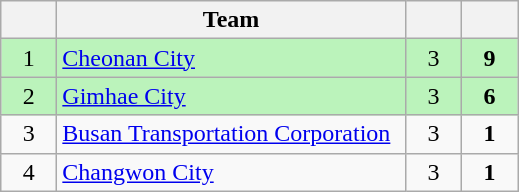<table class="wikitable" style="text-align:center;">
<tr>
<th width=30></th>
<th width=225>Team</th>
<th width=30></th>
<th width=30></th>
</tr>
<tr bgcolor=#bbf3bb>
<td>1</td>
<td align=left><a href='#'>Cheonan City</a></td>
<td>3</td>
<td><strong>9</strong></td>
</tr>
<tr bgcolor=#bbf3bb>
<td>2</td>
<td align=left><a href='#'>Gimhae City</a></td>
<td>3</td>
<td><strong>6</strong></td>
</tr>
<tr>
<td>3</td>
<td align=left><a href='#'>Busan Transportation Corporation</a></td>
<td>3</td>
<td><strong>1</strong></td>
</tr>
<tr>
<td>4</td>
<td align=left><a href='#'>Changwon City</a></td>
<td>3</td>
<td><strong>1</strong></td>
</tr>
</table>
